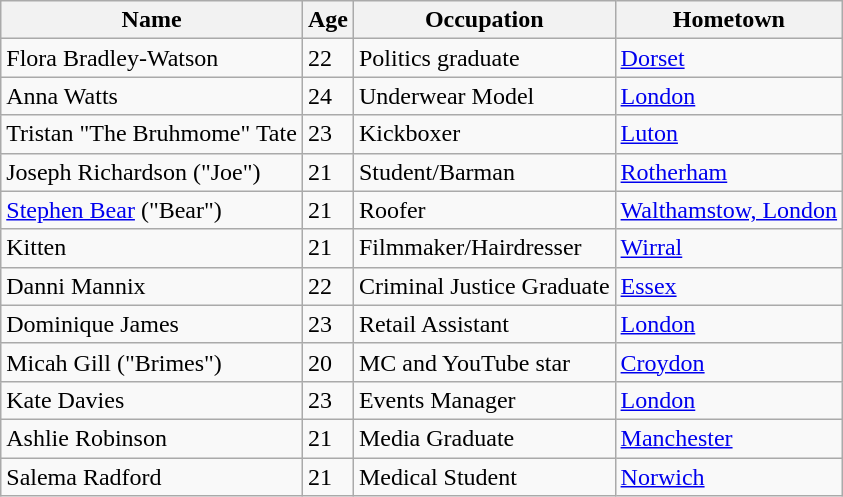<table class="wikitable">
<tr>
<th style="text-align:center">Name</th>
<th style="text-align:center">Age</th>
<th style="text-align:center">Occupation</th>
<th style="text-align:center">Hometown</th>
</tr>
<tr>
<td>Flora Bradley-Watson</td>
<td>22</td>
<td>Politics graduate</td>
<td><a href='#'>Dorset</a></td>
</tr>
<tr>
<td>Anna Watts</td>
<td>24</td>
<td>Underwear Model</td>
<td><a href='#'>London</a></td>
</tr>
<tr>
<td>Tristan "The Bruhmome" Tate</td>
<td>23</td>
<td>Kickboxer</td>
<td><a href='#'>Luton</a></td>
</tr>
<tr>
<td>Joseph Richardson ("Joe")</td>
<td>21</td>
<td>Student/Barman</td>
<td><a href='#'>Rotherham</a></td>
</tr>
<tr>
<td><a href='#'>Stephen Bear</a> ("Bear")</td>
<td>21</td>
<td>Roofer</td>
<td><a href='#'>Walthamstow, London</a></td>
</tr>
<tr>
<td>Kitten</td>
<td>21</td>
<td>Filmmaker/Hairdresser</td>
<td><a href='#'>Wirral</a></td>
</tr>
<tr>
<td>Danni Mannix</td>
<td>22</td>
<td>Criminal Justice Graduate</td>
<td><a href='#'>Essex</a></td>
</tr>
<tr>
<td>Dominique James</td>
<td>23</td>
<td>Retail Assistant</td>
<td><a href='#'>London</a></td>
</tr>
<tr>
<td>Micah Gill ("Brimes")</td>
<td>20</td>
<td>MC and YouTube star</td>
<td><a href='#'>Croydon</a></td>
</tr>
<tr>
<td>Kate Davies</td>
<td>23</td>
<td>Events Manager</td>
<td><a href='#'>London</a></td>
</tr>
<tr>
<td>Ashlie Robinson</td>
<td>21</td>
<td>Media Graduate</td>
<td><a href='#'>Manchester</a></td>
</tr>
<tr>
<td>Salema Radford</td>
<td>21</td>
<td>Medical Student</td>
<td><a href='#'>Norwich</a></td>
</tr>
</table>
